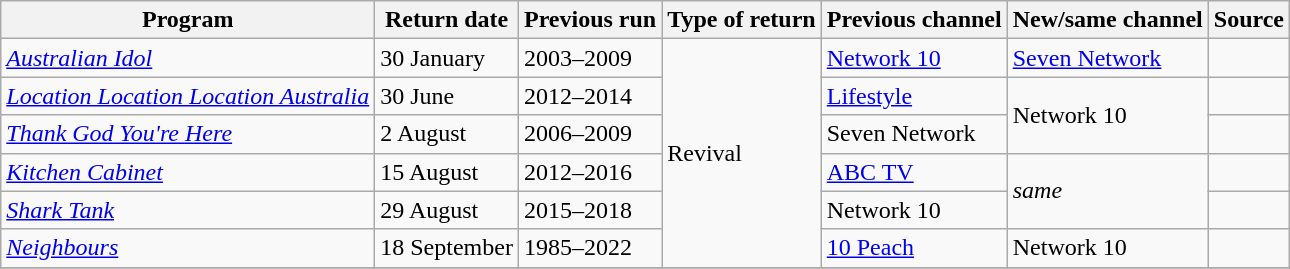<table class="wikitable sortable">
<tr>
<th>Program</th>
<th>Return date</th>
<th>Previous run</th>
<th>Type of return</th>
<th>Previous channel</th>
<th>New/same channel</th>
<th>Source</th>
</tr>
<tr>
<td><em><a href='#'>Australian Idol</a></em></td>
<td>30 January</td>
<td>2003–2009</td>
<td rowspan=6>Revival</td>
<td><a href='#'>Network 10</a></td>
<td><a href='#'>Seven Network</a></td>
<td></td>
</tr>
<tr>
<td><em><a href='#'>Location Location Location Australia</a></em></td>
<td>30 June</td>
<td>2012–2014</td>
<td><a href='#'>Lifestyle</a></td>
<td rowspan=2>Network 10</td>
<td></td>
</tr>
<tr>
<td><em><a href='#'>Thank God You're Here</a></em></td>
<td>2 August</td>
<td>2006–2009</td>
<td>Seven Network</td>
<td></td>
</tr>
<tr>
<td><em><a href='#'>Kitchen Cabinet</a></em></td>
<td>15 August</td>
<td>2012–2016</td>
<td><a href='#'>ABC TV</a></td>
<td rowspan=2><em>same</em></td>
<td></td>
</tr>
<tr>
<td><em><a href='#'>Shark Tank</a></em></td>
<td>29 August</td>
<td>2015–2018</td>
<td>Network 10</td>
<td></td>
</tr>
<tr>
<td><em><a href='#'>Neighbours</a></em></td>
<td>18 September</td>
<td>1985–2022</td>
<td><a href='#'>10 Peach</a></td>
<td>Network 10</td>
<td></td>
</tr>
<tr>
</tr>
</table>
